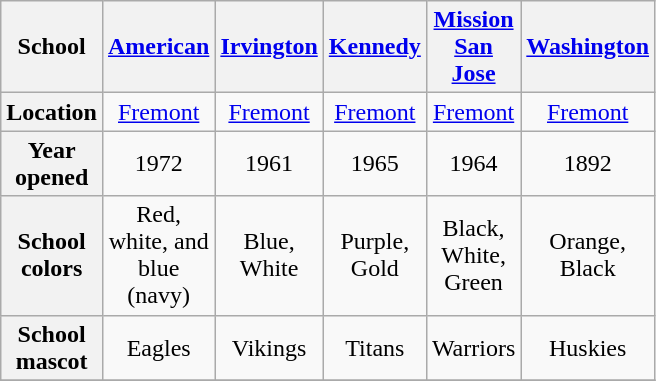<table class="wikitable" style="text-align: center; width: 200px; height: 200px;">
<tr>
<th scope="col">School</th>
<th scope="col"><a href='#'>American</a></th>
<th scope="col"><a href='#'>Irvington</a></th>
<th scope="col"><a href='#'>Kennedy</a></th>
<th scope="col"><a href='#'>Mission San Jose</a></th>
<th scope="col"><a href='#'>Washington</a></th>
</tr>
<tr>
<th scope="row">Location</th>
<td><a href='#'>Fremont</a></td>
<td><a href='#'>Fremont</a></td>
<td><a href='#'>Fremont</a></td>
<td><a href='#'>Fremont</a></td>
<td><a href='#'>Fremont</a></td>
</tr>
<tr>
<th scope="row">Year opened</th>
<td>1972</td>
<td>1961</td>
<td>1965</td>
<td>1964</td>
<td>1892</td>
</tr>
<tr>
<th scope="row">School colors</th>
<td>Red, white, and blue (navy)</td>
<td>Blue, White</td>
<td>Purple, Gold</td>
<td>Black, White, Green</td>
<td>Orange, Black</td>
</tr>
<tr>
<th scope="row">School mascot</th>
<td>Eagles</td>
<td>Vikings</td>
<td>Titans</td>
<td>Warriors</td>
<td>Huskies</td>
</tr>
<tr>
</tr>
</table>
